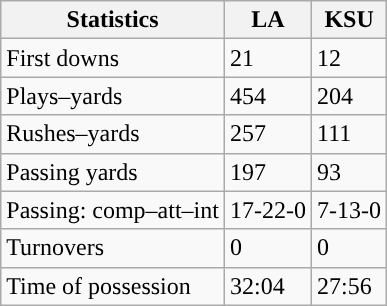<table class="wikitable" style="float:left">
<tr>
<th>Statistics</th>
<th>LA</th>
<th>KSU</th>
</tr>
<tr>
<td>First downs</td>
<td>21</td>
<td>12</td>
</tr>
<tr>
<td>Plays–yards</td>
<td>454</td>
<td>204</td>
</tr>
<tr>
<td>Rushes–yards</td>
<td>257</td>
<td>111</td>
</tr>
<tr>
<td>Passing yards</td>
<td>197</td>
<td>93</td>
</tr>
<tr>
<td>Passing: comp–att–int</td>
<td>17-22-0</td>
<td>7-13-0</td>
</tr>
<tr>
<td>Turnovers</td>
<td>0</td>
<td>0</td>
</tr>
<tr>
<td>Time of possession</td>
<td>32:04</td>
<td>27:56</td>
</tr>
</table>
